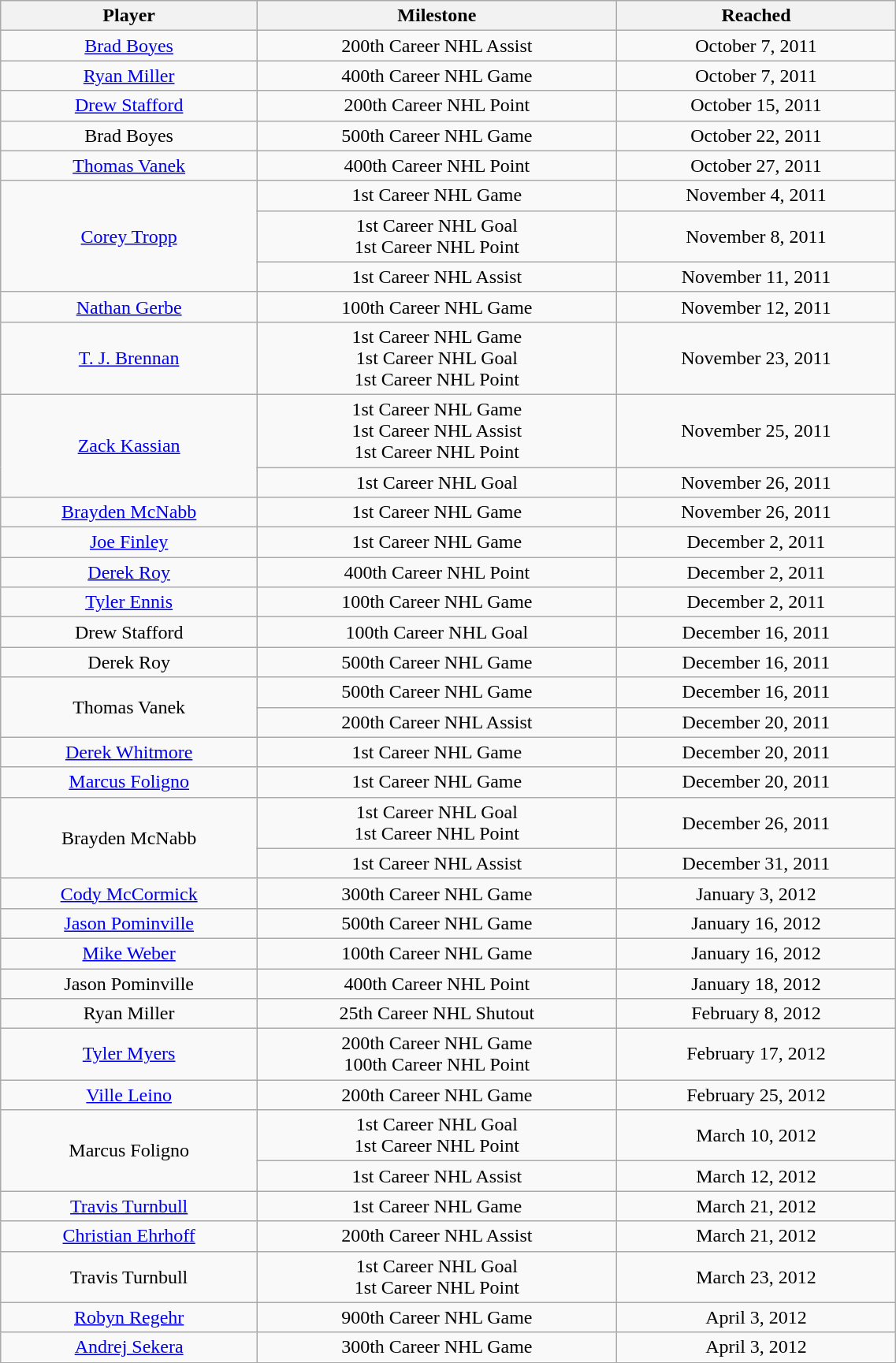<table class="wikitable" width="60%" style="text-align:center">
<tr>
<th>Player</th>
<th>Milestone</th>
<th>Reached</th>
</tr>
<tr>
<td><a href='#'>Brad Boyes</a></td>
<td>200th Career NHL Assist</td>
<td>October 7, 2011</td>
</tr>
<tr>
<td><a href='#'>Ryan Miller</a></td>
<td>400th Career NHL Game</td>
<td>October 7, 2011</td>
</tr>
<tr>
<td><a href='#'>Drew Stafford</a></td>
<td>200th Career NHL Point</td>
<td>October 15, 2011</td>
</tr>
<tr>
<td>Brad Boyes</td>
<td>500th Career NHL Game</td>
<td>October 22, 2011</td>
</tr>
<tr>
<td><a href='#'>Thomas Vanek</a></td>
<td>400th Career NHL Point</td>
<td>October 27, 2011</td>
</tr>
<tr>
<td rowspan="3"><a href='#'>Corey Tropp</a></td>
<td>1st Career NHL Game</td>
<td>November 4, 2011</td>
</tr>
<tr>
<td>1st Career NHL Goal<br>1st Career NHL Point</td>
<td>November 8, 2011</td>
</tr>
<tr>
<td>1st Career NHL Assist</td>
<td>November 11, 2011</td>
</tr>
<tr>
<td><a href='#'>Nathan Gerbe</a></td>
<td>100th Career NHL Game</td>
<td>November 12, 2011</td>
</tr>
<tr>
<td><a href='#'>T. J. Brennan</a></td>
<td>1st Career NHL Game<br>1st Career NHL Goal<br>1st Career NHL Point</td>
<td>November 23, 2011</td>
</tr>
<tr>
<td rowspan="2"><a href='#'>Zack Kassian</a></td>
<td>1st Career NHL Game<br>1st Career NHL Assist<br>1st Career NHL Point</td>
<td>November 25, 2011</td>
</tr>
<tr>
<td>1st Career NHL Goal</td>
<td>November 26, 2011</td>
</tr>
<tr>
<td><a href='#'>Brayden McNabb</a></td>
<td>1st Career NHL Game</td>
<td>November 26, 2011</td>
</tr>
<tr>
<td><a href='#'>Joe Finley</a></td>
<td>1st Career NHL Game</td>
<td>December 2, 2011</td>
</tr>
<tr>
<td><a href='#'>Derek Roy</a></td>
<td>400th Career NHL Point</td>
<td>December 2, 2011</td>
</tr>
<tr>
<td><a href='#'>Tyler Ennis</a></td>
<td>100th Career NHL Game</td>
<td>December 2, 2011</td>
</tr>
<tr>
<td>Drew Stafford</td>
<td>100th Career NHL Goal</td>
<td>December 16, 2011</td>
</tr>
<tr>
<td>Derek Roy</td>
<td>500th Career NHL Game</td>
<td>December 16, 2011</td>
</tr>
<tr>
<td rowspan="2">Thomas Vanek</td>
<td>500th Career NHL Game</td>
<td>December 16, 2011</td>
</tr>
<tr>
<td>200th Career NHL Assist</td>
<td>December 20, 2011</td>
</tr>
<tr>
<td><a href='#'>Derek Whitmore</a></td>
<td>1st Career NHL Game</td>
<td>December 20, 2011</td>
</tr>
<tr>
<td><a href='#'>Marcus Foligno</a></td>
<td>1st Career NHL Game</td>
<td>December 20, 2011</td>
</tr>
<tr>
<td rowspan="2">Brayden McNabb</td>
<td>1st Career NHL Goal<br> 1st Career NHL Point</td>
<td>December 26, 2011</td>
</tr>
<tr>
<td>1st Career NHL Assist</td>
<td>December 31, 2011</td>
</tr>
<tr>
<td><a href='#'>Cody McCormick</a></td>
<td>300th Career NHL Game</td>
<td>January 3, 2012</td>
</tr>
<tr>
<td><a href='#'>Jason Pominville</a></td>
<td>500th Career NHL Game</td>
<td>January 16, 2012</td>
</tr>
<tr>
<td><a href='#'>Mike Weber</a></td>
<td>100th Career NHL Game</td>
<td>January 16, 2012</td>
</tr>
<tr>
<td>Jason Pominville</td>
<td>400th Career NHL Point</td>
<td>January 18, 2012</td>
</tr>
<tr>
<td>Ryan Miller</td>
<td>25th Career NHL Shutout</td>
<td>February 8, 2012</td>
</tr>
<tr>
<td><a href='#'>Tyler Myers</a></td>
<td>200th Career NHL Game<br>100th Career NHL Point</td>
<td>February 17, 2012</td>
</tr>
<tr>
<td><a href='#'>Ville Leino</a></td>
<td>200th Career NHL Game</td>
<td>February 25, 2012</td>
</tr>
<tr>
<td rowspan="2">Marcus Foligno</td>
<td>1st Career NHL Goal<br> 1st Career NHL Point</td>
<td>March 10, 2012</td>
</tr>
<tr>
<td>1st Career NHL Assist</td>
<td>March 12, 2012</td>
</tr>
<tr>
<td><a href='#'>Travis Turnbull</a></td>
<td>1st Career NHL Game</td>
<td>March 21, 2012</td>
</tr>
<tr>
<td><a href='#'>Christian Ehrhoff</a></td>
<td>200th Career NHL Assist</td>
<td>March 21, 2012</td>
</tr>
<tr>
<td>Travis Turnbull</td>
<td>1st Career NHL Goal<br> 1st Career NHL Point</td>
<td>March 23, 2012</td>
</tr>
<tr>
<td><a href='#'>Robyn Regehr</a></td>
<td>900th Career NHL Game</td>
<td>April 3, 2012</td>
</tr>
<tr>
<td><a href='#'>Andrej Sekera</a></td>
<td>300th Career NHL Game</td>
<td>April 3, 2012</td>
</tr>
</table>
